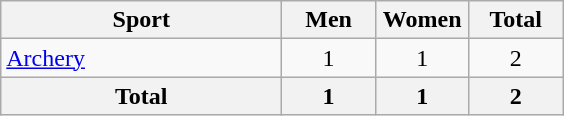<table class="wikitable sortable" style="text-align:center;">
<tr>
<th width=180>Sport</th>
<th width=55>Men</th>
<th width=55>Women</th>
<th width=55>Total</th>
</tr>
<tr>
<td align=left><a href='#'>Archery</a></td>
<td>1</td>
<td>1</td>
<td>2</td>
</tr>
<tr>
<th>Total</th>
<th>1</th>
<th>1</th>
<th>2</th>
</tr>
</table>
